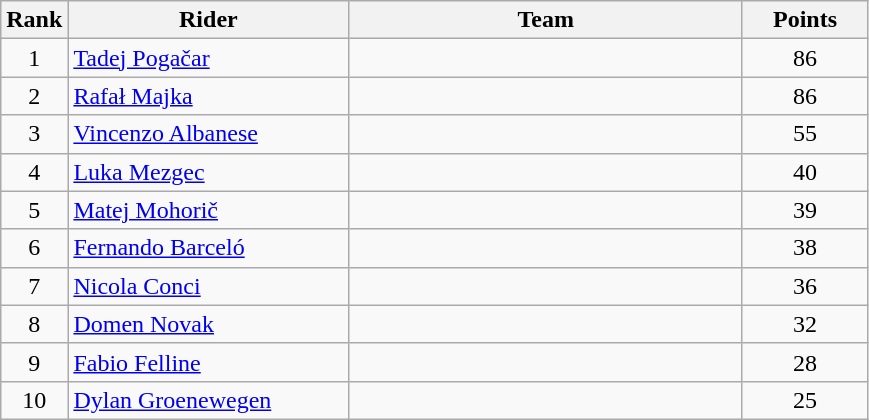<table class="wikitable" margin-bottom:0;">
<tr>
<th scope="col">Rank</th>
<th scope="col">Rider</th>
<th scope="col">Team</th>
<th scope="col">Points</th>
</tr>
<tr>
<td align=center>1</td>
<td width=180px> <a href='#'>Tadej Pogačar</a> </td>
<td width=255px></td>
<td align="center" width=76px>86</td>
</tr>
<tr>
<td align=center>2</td>
<td> <a href='#'>Rafał Majka</a> </td>
<td></td>
<td align="center">86</td>
</tr>
<tr>
<td align=center>3</td>
<td> <a href='#'>Vincenzo Albanese</a></td>
<td></td>
<td align="center">55</td>
</tr>
<tr>
<td align=center>4</td>
<td> <a href='#'>Luka Mezgec</a></td>
<td></td>
<td align="center">40</td>
</tr>
<tr>
<td align=center>5</td>
<td> <a href='#'>Matej Mohorič</a></td>
<td></td>
<td align="center">39</td>
</tr>
<tr>
<td align=center>6</td>
<td> <a href='#'>Fernando Barceló</a></td>
<td></td>
<td align="center">38</td>
</tr>
<tr>
<td align=center>7</td>
<td> <a href='#'>Nicola Conci</a></td>
<td></td>
<td align="center">36</td>
</tr>
<tr>
<td align=center>8</td>
<td> <a href='#'>Domen Novak</a></td>
<td></td>
<td align="center">32</td>
</tr>
<tr>
<td align=center>9</td>
<td> <a href='#'>Fabio Felline</a></td>
<td></td>
<td align="center">28</td>
</tr>
<tr>
<td align=center>10</td>
<td> <a href='#'>Dylan Groenewegen</a></td>
<td></td>
<td align="center">25</td>
</tr>
</table>
